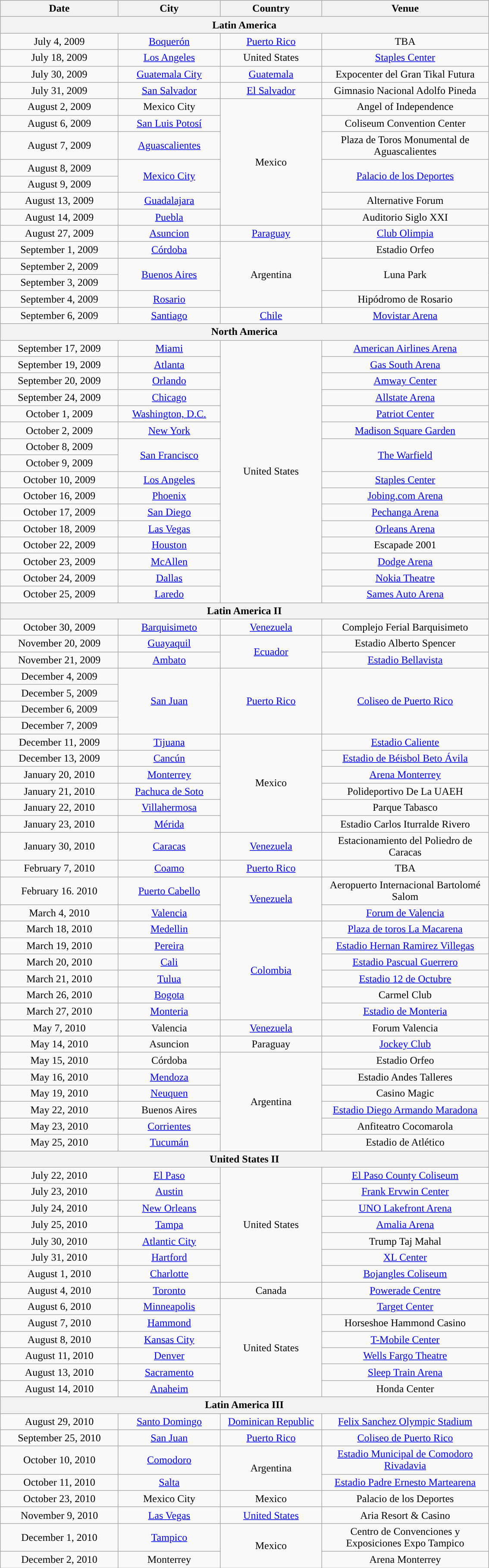<table class="wikitable" style="text-align:center;">
<tr>
<th style="width:175px;">Date</th>
<th style="width:150px;">City</th>
<th style="width:150px;">Country</th>
<th style="width:250px;">Venue</th>
</tr>
<tr>
<th colspan="4">Latin America</th>
</tr>
<tr>
<td>July 4, 2009</td>
<td><a href='#'>Boquerón</a></td>
<td><a href='#'>Puerto Rico</a></td>
<td>TBA</td>
</tr>
<tr>
<td>July 18, 2009</td>
<td><a href='#'>Los Angeles</a></td>
<td rowspan="1">United States</td>
<td><a href='#'>Staples Center</a></td>
</tr>
<tr>
<td>July 30, 2009</td>
<td><a href='#'>Guatemala City</a></td>
<td><a href='#'>Guatemala</a></td>
<td>Expocenter del Gran Tikal Futura</td>
</tr>
<tr>
<td>July 31, 2009</td>
<td><a href='#'>San Salvador</a></td>
<td><a href='#'>El Salvador</a></td>
<td>Gimnasio Nacional Adolfo Pineda</td>
</tr>
<tr>
<td>August 2, 2009</td>
<td>Mexico City</td>
<td rowspan="7">Mexico</td>
<td>Angel of Independence</td>
</tr>
<tr>
<td>August 6, 2009</td>
<td><a href='#'>San Luis Potosí</a></td>
<td>Coliseum Convention Center</td>
</tr>
<tr>
<td>August 7, 2009</td>
<td><a href='#'>Aguascalientes</a></td>
<td>Plaza de Toros Monumental de Aguascalientes</td>
</tr>
<tr>
<td>August 8, 2009</td>
<td rowspan="2"><a href='#'>Mexico City</a></td>
<td rowspan="2"><a href='#'>Palacio de los Deportes</a></td>
</tr>
<tr>
<td>August 9, 2009</td>
</tr>
<tr>
<td>August 13, 2009</td>
<td><a href='#'>Guadalajara</a></td>
<td>Alternative Forum</td>
</tr>
<tr>
<td>August 14, 2009</td>
<td><a href='#'>Puebla</a></td>
<td>Auditorio Siglo XXI</td>
</tr>
<tr>
<td>August 27, 2009</td>
<td><a href='#'>Asuncion</a></td>
<td><a href='#'>Paraguay</a></td>
<td><a href='#'>Club Olimpia</a></td>
</tr>
<tr>
<td>September 1, 2009</td>
<td><a href='#'>Córdoba</a></td>
<td rowspan="4">Argentina</td>
<td>Estadio Orfeo</td>
</tr>
<tr>
<td>September 2, 2009</td>
<td rowspan="2"><a href='#'>Buenos Aires</a></td>
<td rowspan="2">Luna Park</td>
</tr>
<tr>
<td>September 3, 2009</td>
</tr>
<tr>
<td>September 4, 2009</td>
<td><a href='#'>Rosario</a></td>
<td>Hipódromo de Rosario</td>
</tr>
<tr>
<td>September 6, 2009</td>
<td><a href='#'>Santiago</a></td>
<td><a href='#'>Chile</a></td>
<td><a href='#'>Movistar Arena</a></td>
</tr>
<tr>
<th colspan="4">North America</th>
</tr>
<tr>
<td>September 17, 2009</td>
<td><a href='#'>Miami</a></td>
<td rowspan="16">United States</td>
<td><a href='#'>American Airlines Arena</a></td>
</tr>
<tr>
<td>September 19, 2009</td>
<td><a href='#'>Atlanta</a></td>
<td><a href='#'>Gas South Arena</a></td>
</tr>
<tr>
<td>September 20, 2009</td>
<td><a href='#'>Orlando</a></td>
<td><a href='#'>Amway Center</a></td>
</tr>
<tr>
<td>September 24, 2009</td>
<td><a href='#'>Chicago</a></td>
<td><a href='#'>Allstate Arena</a></td>
</tr>
<tr>
<td>October 1, 2009</td>
<td><a href='#'>Washington, D.C.</a></td>
<td><a href='#'>Patriot Center</a></td>
</tr>
<tr>
<td>October 2, 2009</td>
<td><a href='#'>New York</a></td>
<td><a href='#'>Madison Square Garden</a></td>
</tr>
<tr>
<td>October 8, 2009</td>
<td rowspan="2"><a href='#'>San Francisco</a></td>
<td rowspan="2"><a href='#'>The Warfield</a></td>
</tr>
<tr>
<td>October 9, 2009</td>
</tr>
<tr>
<td>October 10, 2009</td>
<td><a href='#'>Los Angeles</a></td>
<td><a href='#'>Staples Center</a></td>
</tr>
<tr>
<td>October 16, 2009</td>
<td><a href='#'>Phoenix</a></td>
<td><a href='#'>Jobing.com Arena</a></td>
</tr>
<tr>
<td>October 17, 2009</td>
<td><a href='#'>San Diego</a></td>
<td><a href='#'>Pechanga Arena</a></td>
</tr>
<tr>
<td>October 18, 2009</td>
<td><a href='#'>Las Vegas</a></td>
<td><a href='#'>Orleans Arena</a></td>
</tr>
<tr>
<td>October 22, 2009</td>
<td><a href='#'>Houston</a></td>
<td>Escapade 2001</td>
</tr>
<tr>
<td>October 23, 2009</td>
<td><a href='#'>McAllen</a></td>
<td><a href='#'>Dodge Arena</a></td>
</tr>
<tr>
<td>October 24, 2009</td>
<td><a href='#'>Dallas</a></td>
<td><a href='#'>Nokia Theatre</a></td>
</tr>
<tr>
<td>October 25, 2009</td>
<td><a href='#'>Laredo</a></td>
<td><a href='#'>Sames Auto Arena</a></td>
</tr>
<tr>
<th colspan="4">Latin America II</th>
</tr>
<tr>
<td>October 30, 2009</td>
<td><a href='#'>Barquisimeto</a></td>
<td><a href='#'>Venezuela</a></td>
<td>Complejo Ferial Barquisimeto</td>
</tr>
<tr>
<td>November 20, 2009</td>
<td><a href='#'>Guayaquil</a></td>
<td rowspan="2"><a href='#'>Ecuador</a></td>
<td>Estadio Alberto Spencer</td>
</tr>
<tr>
<td>November 21, 2009</td>
<td><a href='#'>Ambato</a></td>
<td><a href='#'>Estadio Bellavista</a></td>
</tr>
<tr>
<td>December 4, 2009</td>
<td rowspan="4"><a href='#'>San Juan</a></td>
<td rowspan="4"><a href='#'>Puerto Rico</a></td>
<td rowspan="4"><a href='#'>Coliseo de Puerto Rico</a></td>
</tr>
<tr>
<td>December 5, 2009</td>
</tr>
<tr>
<td>December 6, 2009</td>
</tr>
<tr>
<td>December 7, 2009</td>
</tr>
<tr>
<td>December 11, 2009</td>
<td><a href='#'>Tijuana</a></td>
<td rowspan="6">Mexico</td>
<td><a href='#'>Estadio Caliente</a></td>
</tr>
<tr>
<td>December 13, 2009</td>
<td><a href='#'>Cancún</a></td>
<td><a href='#'>Estadio de Béisbol Beto Ávila</a></td>
</tr>
<tr>
<td>January 20, 2010</td>
<td><a href='#'>Monterrey</a></td>
<td><a href='#'>Arena Monterrey</a></td>
</tr>
<tr>
<td>January 21, 2010</td>
<td><a href='#'>Pachuca de Soto</a></td>
<td>Polideportivo De La UAEH</td>
</tr>
<tr>
<td>January 22, 2010</td>
<td><a href='#'>Villahermosa</a></td>
<td>Parque Tabasco</td>
</tr>
<tr>
<td>January 23, 2010</td>
<td><a href='#'>Mérida</a></td>
<td>Estadio Carlos Iturralde Rivero</td>
</tr>
<tr>
<td>January 30, 2010</td>
<td><a href='#'>Caracas</a></td>
<td rowspan="1"><a href='#'>Venezuela</a></td>
<td>Estacionamiento del Poliedro de Caracas</td>
</tr>
<tr>
<td>February 7, 2010</td>
<td><a href='#'>Coamo</a></td>
<td><a href='#'>Puerto Rico</a></td>
<td>TBA</td>
</tr>
<tr>
<td>February 16. 2010</td>
<td><a href='#'>Puerto Cabello</a></td>
<td rowspan="2”"><a href='#'>Venezuela</a></td>
<td>Aeropuerto Internacional Bartolomé Salom</td>
</tr>
<tr>
<td>March 4, 2010</td>
<td><a href='#'>Valencia</a></td>
<td><a href='#'>Forum de Valencia</a></td>
</tr>
<tr>
<td>March 18, 2010</td>
<td><a href='#'>Medellin</a></td>
<td rowspan="6"><a href='#'>Colombia</a></td>
<td><a href='#'>Plaza de toros La Macarena</a></td>
</tr>
<tr>
<td>March 19, 2010</td>
<td><a href='#'>Pereira</a></td>
<td><a href='#'>Estadio Hernan Ramirez Villegas</a></td>
</tr>
<tr>
<td>March 20, 2010</td>
<td><a href='#'>Cali</a></td>
<td><a href='#'>Estadio Pascual Guerrero</a></td>
</tr>
<tr>
<td>March 21, 2010</td>
<td><a href='#'>Tulua</a></td>
<td><a href='#'>Estadio 12 de Octubre</a></td>
</tr>
<tr>
<td>March 26, 2010</td>
<td><a href='#'>Bogota</a></td>
<td>Carmel Club</td>
</tr>
<tr>
<td>March 27, 2010</td>
<td><a href='#'>Monteria</a></td>
<td><a href='#'>Estadio de Monteria</a></td>
</tr>
<tr>
<td>May 7, 2010</td>
<td>Valencia</td>
<td><a href='#'>Venezuela</a></td>
<td>Forum Valencia</td>
</tr>
<tr>
<td>May 14, 2010</td>
<td>Asuncion</td>
<td>Paraguay</td>
<td><a href='#'>Jockey Club</a></td>
</tr>
<tr>
<td>May 15, 2010</td>
<td>Córdoba</td>
<td rowspan="6">Argentina</td>
<td>Estadio Orfeo</td>
</tr>
<tr>
<td>May 16, 2010</td>
<td><a href='#'>Mendoza</a></td>
<td>Estadio Andes Talleres</td>
</tr>
<tr>
<td>May 19, 2010</td>
<td><a href='#'>Neuquen</a></td>
<td>Casino Magic</td>
</tr>
<tr>
<td>May 22, 2010</td>
<td>Buenos Aires</td>
<td><a href='#'>Estadio Diego Armando Maradona</a></td>
</tr>
<tr>
<td>May 23, 2010</td>
<td><a href='#'>Corrientes</a></td>
<td>Anfiteatro Cocomarola</td>
</tr>
<tr>
<td>May 25, 2010</td>
<td><a href='#'>Tucumán</a></td>
<td>Estadio de Atlético</td>
</tr>
<tr>
<th colspan="4">United States II</th>
</tr>
<tr>
<td>July 22, 2010</td>
<td><a href='#'>El Paso</a></td>
<td rowspan="7">United States</td>
<td><a href='#'>El Paso County Coliseum</a></td>
</tr>
<tr>
<td>July 23, 2010</td>
<td><a href='#'>Austin</a></td>
<td><a href='#'>Frank Ervwin Center</a></td>
</tr>
<tr>
<td>July 24, 2010</td>
<td><a href='#'>New Orleans</a></td>
<td><a href='#'>UNO Lakefront Arena</a></td>
</tr>
<tr>
<td>July 25, 2010</td>
<td><a href='#'>Tampa</a></td>
<td><a href='#'>Amalia Arena</a></td>
</tr>
<tr>
<td>July 30, 2010</td>
<td><a href='#'>Atlantic City</a></td>
<td>Trump Taj Mahal</td>
</tr>
<tr>
<td>July 31, 2010</td>
<td><a href='#'>Hartford</a></td>
<td><a href='#'>XL Center</a></td>
</tr>
<tr>
<td>August 1, 2010</td>
<td><a href='#'>Charlotte</a></td>
<td><a href='#'>Bojangles Coliseum</a></td>
</tr>
<tr>
<td>August 4, 2010</td>
<td><a href='#'>Toronto</a></td>
<td>Canada</td>
<td><a href='#'>Powerade Centre</a></td>
</tr>
<tr>
<td>August 6, 2010</td>
<td><a href='#'>Minneapolis</a></td>
<td rowspan="6">United States</td>
<td><a href='#'>Target Center</a></td>
</tr>
<tr>
<td>August 7, 2010</td>
<td><a href='#'>Hammond</a></td>
<td>Horseshoe Hammond Casino</td>
</tr>
<tr>
<td>August 8, 2010</td>
<td><a href='#'>Kansas City</a></td>
<td><a href='#'>T-Mobile Center</a></td>
</tr>
<tr>
<td>August 11, 2010</td>
<td><a href='#'>Denver</a></td>
<td><a href='#'>Wells Fargo Theatre</a></td>
</tr>
<tr>
<td>August 13, 2010</td>
<td><a href='#'>Sacramento</a></td>
<td><a href='#'>Sleep Train Arena</a></td>
</tr>
<tr>
<td>August 14, 2010</td>
<td><a href='#'>Anaheim</a></td>
<td>Honda Center</td>
</tr>
<tr>
<th colspan="4">Latin America III</th>
</tr>
<tr>
<td>August 29, 2010</td>
<td><a href='#'>Santo Domingo</a></td>
<td><a href='#'>Dominican Republic</a></td>
<td><a href='#'>Felix Sanchez Olympic Stadium</a></td>
</tr>
<tr>
<td>September 25, 2010</td>
<td><a href='#'>San Juan</a></td>
<td><a href='#'>Puerto Rico</a></td>
<td><a href='#'>Coliseo de Puerto Rico</a></td>
</tr>
<tr>
<td>October 10, 2010</td>
<td><a href='#'>Comodoro</a></td>
<td rowspan="2">Argentina</td>
<td><a href='#'>Estadio Municipal de Comodoro Rivadavia</a></td>
</tr>
<tr>
<td>October 11, 2010</td>
<td><a href='#'>Salta</a></td>
<td><a href='#'>Estadio Padre Ernesto Martearena</a></td>
</tr>
<tr>
<td>October 23, 2010</td>
<td>Mexico City</td>
<td>Mexico</td>
<td>Palacio de los Deportes</td>
</tr>
<tr>
<td>November 9, 2010</td>
<td><a href='#'>Las Vegas</a></td>
<td><a href='#'>United States</a></td>
<td>Aria Resort & Casino</td>
</tr>
<tr>
<td>December 1, 2010</td>
<td><a href='#'>Tampico</a></td>
<td rowspan="2">Mexico</td>
<td>Centro de Convenciones y Exposiciones Expo Tampico</td>
</tr>
<tr>
<td>December 2, 2010</td>
<td>Monterrey</td>
<td>Arena Monterrey</td>
</tr>
</table>
